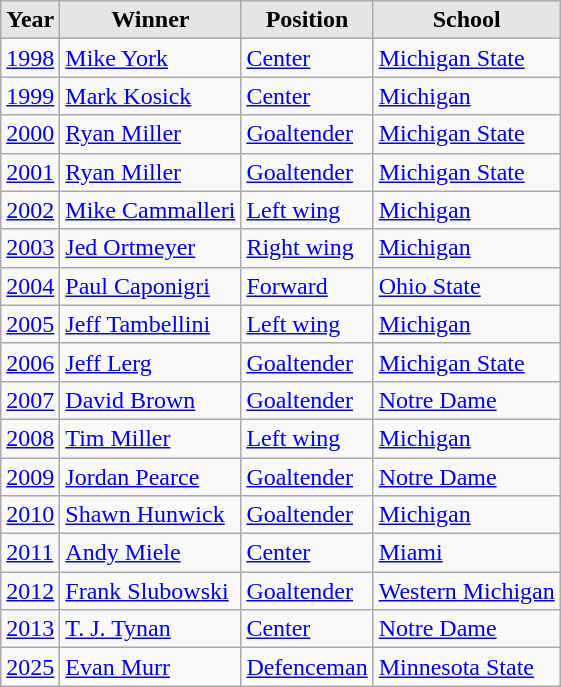<table class="wikitable sortable">
<tr>
<th style="background:#e5e5e5;">Year</th>
<th style="background:#e5e5e5;">Winner</th>
<th style="background:#e5e5e5;">Position</th>
<th style="background:#e5e5e5;">School</th>
</tr>
<tr>
<td><a href='#'>1998</a></td>
<td><a href='#'>Mike York</a></td>
<td><a href='#'>Center</a></td>
<td><a href='#'>Michigan State</a></td>
</tr>
<tr>
<td><a href='#'>1999</a></td>
<td><a href='#'>Mark Kosick</a></td>
<td><a href='#'>Center</a></td>
<td><a href='#'>Michigan</a></td>
</tr>
<tr>
<td><a href='#'>2000</a></td>
<td><a href='#'>Ryan Miller</a></td>
<td><a href='#'>Goaltender</a></td>
<td><a href='#'>Michigan State</a></td>
</tr>
<tr>
<td><a href='#'>2001</a></td>
<td><a href='#'>Ryan Miller</a></td>
<td><a href='#'>Goaltender</a></td>
<td><a href='#'>Michigan State</a></td>
</tr>
<tr>
<td><a href='#'>2002</a></td>
<td><a href='#'>Mike Cammalleri</a></td>
<td><a href='#'>Left wing</a></td>
<td><a href='#'>Michigan</a></td>
</tr>
<tr>
<td><a href='#'>2003</a></td>
<td><a href='#'>Jed Ortmeyer</a></td>
<td><a href='#'>Right wing</a></td>
<td><a href='#'>Michigan</a></td>
</tr>
<tr>
<td><a href='#'>2004</a></td>
<td><a href='#'>Paul Caponigri</a></td>
<td><a href='#'>Forward</a></td>
<td><a href='#'>Ohio State</a></td>
</tr>
<tr>
<td><a href='#'>2005</a></td>
<td><a href='#'>Jeff Tambellini</a></td>
<td><a href='#'>Left wing</a></td>
<td><a href='#'>Michigan</a></td>
</tr>
<tr>
<td><a href='#'>2006</a></td>
<td><a href='#'>Jeff Lerg</a></td>
<td><a href='#'>Goaltender</a></td>
<td><a href='#'>Michigan State</a></td>
</tr>
<tr>
<td><a href='#'>2007</a></td>
<td><a href='#'>David Brown</a></td>
<td><a href='#'>Goaltender</a></td>
<td><a href='#'>Notre Dame</a></td>
</tr>
<tr>
<td><a href='#'>2008</a></td>
<td><a href='#'>Tim Miller</a></td>
<td><a href='#'>Left wing</a></td>
<td><a href='#'>Michigan</a></td>
</tr>
<tr>
<td><a href='#'>2009</a></td>
<td><a href='#'>Jordan Pearce</a></td>
<td><a href='#'>Goaltender</a></td>
<td><a href='#'>Notre Dame</a></td>
</tr>
<tr>
<td><a href='#'>2010</a></td>
<td><a href='#'>Shawn Hunwick</a></td>
<td><a href='#'>Goaltender</a></td>
<td><a href='#'>Michigan</a></td>
</tr>
<tr>
<td><a href='#'>2011</a></td>
<td><a href='#'>Andy Miele</a></td>
<td><a href='#'>Center</a></td>
<td><a href='#'>Miami</a></td>
</tr>
<tr>
<td><a href='#'>2012</a></td>
<td><a href='#'>Frank Slubowski</a></td>
<td><a href='#'>Goaltender</a></td>
<td><a href='#'>Western Michigan</a></td>
</tr>
<tr>
<td><a href='#'>2013</a></td>
<td><a href='#'>T. J. Tynan</a></td>
<td><a href='#'>Center</a></td>
<td><a href='#'>Notre Dame</a></td>
</tr>
<tr>
<td><a href='#'>2025</a></td>
<td><a href='#'>Evan Murr</a></td>
<td><a href='#'>Defenceman</a></td>
<td><a href='#'>Minnesota State</a></td>
</tr>
</table>
